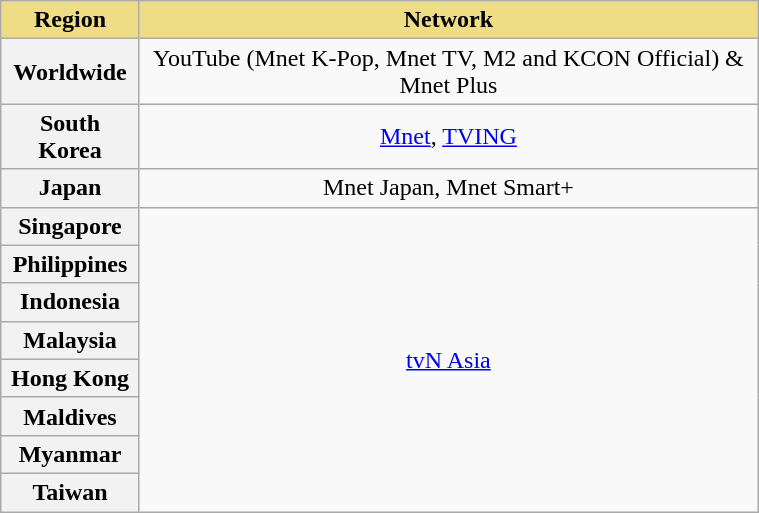<table class="wikitable" style="text-align:center; width:40%">
<tr>
<th scope="col" style="background-color:#EEDD85">Region</th>
<th scope="col" style="background-color:#EEDD85">Network</th>
</tr>
<tr>
<th scope="col">Worldwide</th>
<td>YouTube (Mnet K-Pop, Mnet TV, M2 and KCON Official) & Mnet Plus</td>
</tr>
<tr>
<th scope="col">South Korea</th>
<td><a href='#'>Mnet</a>, <a href='#'>TVING</a></td>
</tr>
<tr>
<th scope="col">Japan</th>
<td>Mnet Japan, Mnet Smart+</td>
</tr>
<tr>
<th scope="col">Singapore</th>
<td rowspan="8"><a href='#'>tvN Asia</a></td>
</tr>
<tr>
<th scope="col">Philippines</th>
</tr>
<tr>
<th scope="col">Indonesia</th>
</tr>
<tr>
<th scope="col">Malaysia</th>
</tr>
<tr>
<th scope="col">Hong Kong</th>
</tr>
<tr>
<th scope="col">Maldives</th>
</tr>
<tr>
<th scope="col">Myanmar</th>
</tr>
<tr>
<th scope="col">Taiwan</th>
</tr>
</table>
